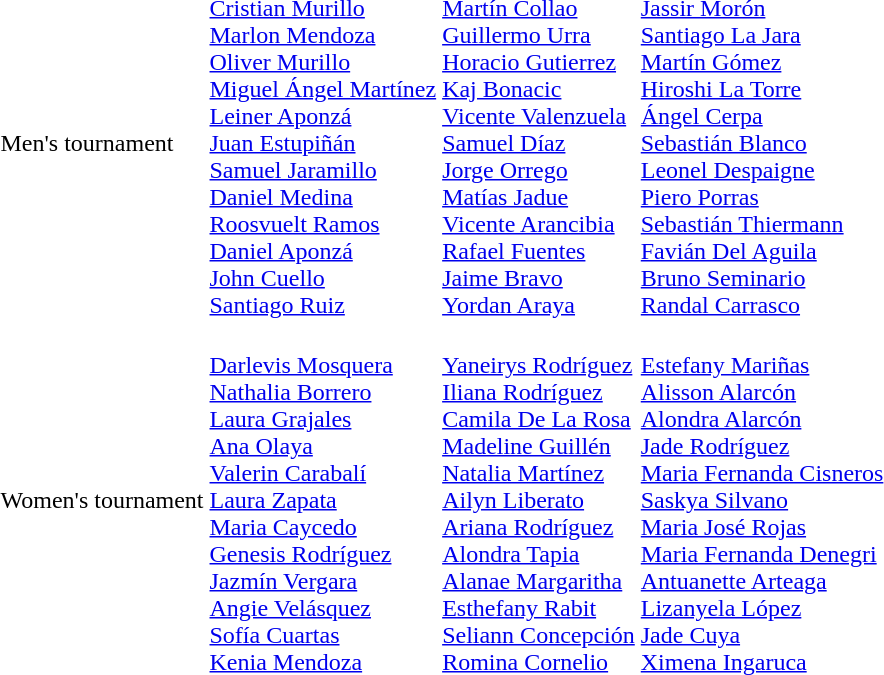<table>
<tr>
<td>Men's tournament</td>
<td><br><a href='#'>Cristian Murillo</a><br><a href='#'>Marlon Mendoza</a><br><a href='#'>Oliver Murillo</a><br><a href='#'>Miguel Ángel Martínez</a><br><a href='#'>Leiner Aponzá</a><br><a href='#'>Juan Estupiñán</a><br><a href='#'>Samuel Jaramillo</a><br><a href='#'>Daniel Medina</a><br><a href='#'>Roosvuelt Ramos</a><br><a href='#'>Daniel Aponzá</a><br><a href='#'>John Cuello</a><br><a href='#'>Santiago Ruiz</a></td>
<td><br><a href='#'>Martín Collao</a><br><a href='#'>Guillermo Urra</a><br><a href='#'>Horacio Gutierrez</a><br><a href='#'>Kaj Bonacic</a><br><a href='#'>Vicente Valenzuela</a><br><a href='#'>Samuel Díaz</a><br><a href='#'>Jorge Orrego</a><br><a href='#'>Matías Jadue</a><br><a href='#'>Vicente Arancibia</a><br><a href='#'>Rafael Fuentes</a><br><a href='#'>Jaime Bravo</a><br><a href='#'>Yordan Araya</a></td>
<td><br><a href='#'>Jassir Morón</a><br><a href='#'>Santiago La Jara</a><br><a href='#'>Martín Gómez</a><br><a href='#'>Hiroshi La Torre</a><br><a href='#'>Ángel Cerpa</a><br><a href='#'>Sebastián Blanco</a><br><a href='#'>Leonel Despaigne</a><br><a href='#'>Piero Porras</a><br><a href='#'>Sebastián Thiermann</a><br><a href='#'>Favián Del Aguila</a><br><a href='#'>Bruno Seminario</a><br><a href='#'>Randal Carrasco</a></td>
</tr>
<tr>
<td>Women's tournament</td>
<td><br><a href='#'>Darlevis Mosquera</a><br><a href='#'>Nathalia Borrero</a><br><a href='#'>Laura Grajales</a><br><a href='#'>Ana Olaya</a><br><a href='#'>Valerin Carabalí</a><br><a href='#'>Laura Zapata</a><br><a href='#'>Maria Caycedo</a><br><a href='#'>Genesis Rodríguez</a><br><a href='#'>Jazmín Vergara</a><br><a href='#'>Angie Velásquez</a><br><a href='#'>Sofía Cuartas</a><br><a href='#'>Kenia Mendoza</a></td>
<td><br><a href='#'>Yaneirys Rodríguez</a><br><a href='#'>Iliana Rodríguez</a><br><a href='#'>Camila De La Rosa</a><br><a href='#'>Madeline Guillén</a><br><a href='#'>Natalia Martínez</a><br><a href='#'>Ailyn Liberato</a><br><a href='#'>Ariana Rodríguez</a><br><a href='#'>Alondra Tapia</a><br><a href='#'>Alanae Margaritha</a><br><a href='#'>Esthefany Rabit</a><br><a href='#'>Seliann Concepción</a><br><a href='#'>Romina Cornelio</a><br></td>
<td><br><a href='#'>Estefany Mariñas</a><br><a href='#'>Alisson Alarcón</a><br><a href='#'>Alondra Alarcón</a><br><a href='#'>Jade Rodríguez</a><br><a href='#'>Maria Fernanda Cisneros</a><br><a href='#'>Saskya Silvano</a><br><a href='#'>Maria José Rojas</a><br><a href='#'>Maria Fernanda Denegri</a><br><a href='#'>Antuanette Arteaga</a><br><a href='#'>Lizanyela López</a><br><a href='#'>Jade Cuya</a><br><a href='#'>Ximena Ingaruca</a></td>
</tr>
</table>
